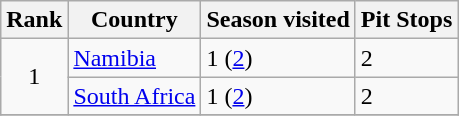<table class="wikitable">
<tr>
<th>Rank</th>
<th>Country</th>
<th>Season visited</th>
<th>Pit Stops</th>
</tr>
<tr>
<td style="text-align:center;" rowspan="2">1</td>
<td><a href='#'>Namibia</a></td>
<td>1 (<a href='#'>2</a>)</td>
<td>2</td>
</tr>
<tr>
<td><a href='#'>South Africa</a></td>
<td>1 (<a href='#'>2</a>)</td>
<td>2</td>
</tr>
<tr>
</tr>
</table>
